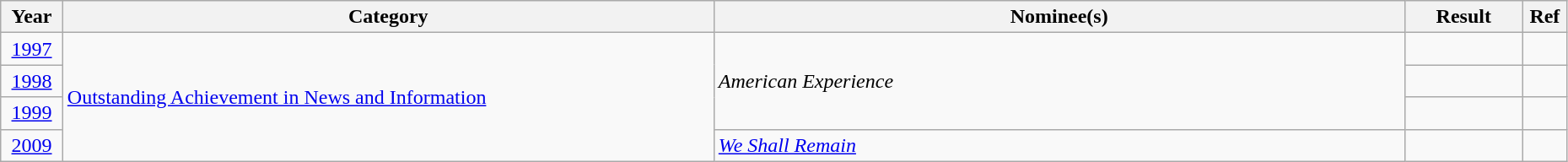<table class="wikitable sortable" style="width:98%">
<tr>
<th scope="col" style="width:3%;">Year</th>
<th scope="col" style="width:33%;">Category</th>
<th scope="col" style="width:35%;">Nominee(s)</th>
<th scope="col" style="width:6%;">Result</th>
<th scope="col" class="unsortable" style="width:1%;">Ref</th>
</tr>
<tr>
<td align="center" rowspan="1"><a href='#'>1997</a></td>
<td rowspan="4"><a href='#'>Outstanding Achievement in News and Information</a></td>
<td rowspan="3"><em>American Experience</em></td>
<td></td>
<td align="center"></td>
</tr>
<tr>
<td align="center" rowspan="1"><a href='#'>1998</a></td>
<td></td>
<td align="center"></td>
</tr>
<tr>
<td align="center" rowspan="1"><a href='#'>1999</a></td>
<td></td>
<td align="center"></td>
</tr>
<tr>
<td align="center" rowspan="1"><a href='#'>2009</a></td>
<td><em><a href='#'>We Shall Remain</a></em></td>
<td></td>
<td align="center"></td>
</tr>
</table>
